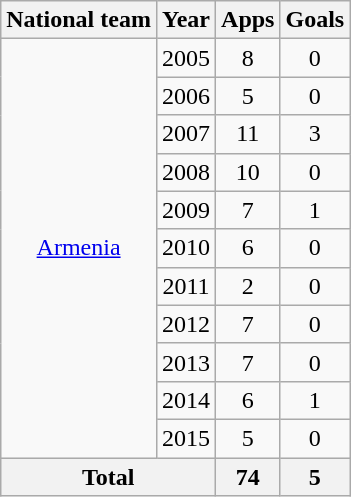<table class="wikitable" style="text-align:center">
<tr>
<th>National team</th>
<th>Year</th>
<th>Apps</th>
<th>Goals</th>
</tr>
<tr>
<td rowspan="11"><a href='#'>Armenia</a></td>
<td>2005</td>
<td>8</td>
<td>0</td>
</tr>
<tr>
<td>2006</td>
<td>5</td>
<td>0</td>
</tr>
<tr>
<td>2007</td>
<td>11</td>
<td>3</td>
</tr>
<tr>
<td>2008</td>
<td>10</td>
<td>0</td>
</tr>
<tr>
<td>2009</td>
<td>7</td>
<td>1</td>
</tr>
<tr>
<td>2010</td>
<td>6</td>
<td>0</td>
</tr>
<tr>
<td>2011</td>
<td>2</td>
<td>0</td>
</tr>
<tr>
<td>2012</td>
<td>7</td>
<td>0</td>
</tr>
<tr>
<td>2013</td>
<td>7</td>
<td>0</td>
</tr>
<tr>
<td>2014</td>
<td>6</td>
<td>1</td>
</tr>
<tr>
<td>2015</td>
<td>5</td>
<td>0</td>
</tr>
<tr>
<th colspan="2">Total</th>
<th>74</th>
<th>5</th>
</tr>
</table>
